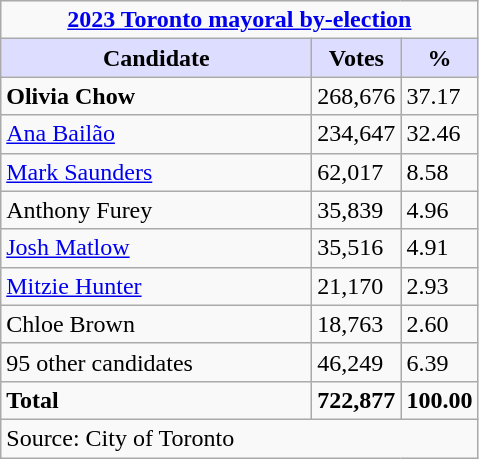<table class="wikitable">
<tr>
<td colspan="3" style="text-align:center;"><strong><a href='#'>2023 Toronto mayoral by-election</a></strong></td>
</tr>
<tr>
<th style="background:#ddf; width:200px;">Candidate</th>
<th style="background:#ddf; width:50px;">Votes</th>
<th style="background:#ddf; width:30px;">%</th>
</tr>
<tr>
<td><strong>Olivia Chow</strong></td>
<td>268,676</td>
<td>37.17</td>
</tr>
<tr>
<td><a href='#'>Ana Bailão</a></td>
<td>234,647</td>
<td>32.46</td>
</tr>
<tr>
<td><a href='#'>Mark Saunders</a></td>
<td>62,017</td>
<td>8.58</td>
</tr>
<tr>
<td>Anthony Furey</td>
<td>35,839</td>
<td>4.96</td>
</tr>
<tr>
<td><a href='#'>Josh Matlow</a></td>
<td>35,516</td>
<td>4.91</td>
</tr>
<tr>
<td><a href='#'>Mitzie Hunter</a></td>
<td>21,170</td>
<td>2.93</td>
</tr>
<tr>
<td>Chloe Brown</td>
<td>18,763</td>
<td>2.60</td>
</tr>
<tr>
<td>95 other candidates</td>
<td>46,249</td>
<td>6.39</td>
</tr>
<tr>
<td><strong>Total</strong></td>
<td><strong>722,877</strong></td>
<td><strong>100.00</strong></td>
</tr>
<tr>
<td colspan="3">Source: City of Toronto</td>
</tr>
</table>
